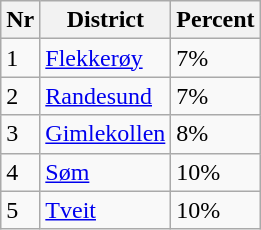<table class="wikitable sortable">
<tr>
<th>Nr</th>
<th>District</th>
<th>Percent</th>
</tr>
<tr>
<td>1</td>
<td><a href='#'>Flekkerøy</a></td>
<td>7%</td>
</tr>
<tr>
<td>2</td>
<td><a href='#'>Randesund</a></td>
<td>7%</td>
</tr>
<tr>
<td>3</td>
<td><a href='#'>Gimlekollen</a></td>
<td>8%</td>
</tr>
<tr>
<td>4</td>
<td><a href='#'>Søm</a></td>
<td>10%</td>
</tr>
<tr>
<td>5</td>
<td><a href='#'>Tveit</a></td>
<td>10%</td>
</tr>
</table>
